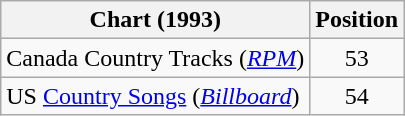<table class="wikitable sortable">
<tr>
<th scope="col">Chart (1993)</th>
<th scope="col">Position</th>
</tr>
<tr>
<td>Canada Country Tracks (<em><a href='#'>RPM</a></em>)</td>
<td align="center">53</td>
</tr>
<tr>
<td>US <a href='#'>Country Songs</a> (<em><a href='#'>Billboard</a></em>)</td>
<td align="center">54</td>
</tr>
</table>
